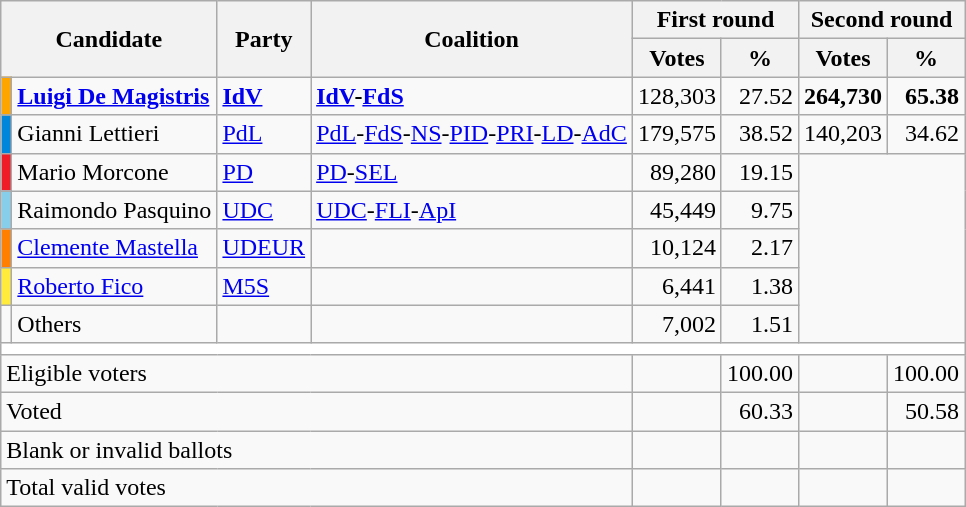<table class="wikitable centre">
<tr>
<th scope="col" rowspan=2 colspan=2>Candidate</th>
<th scope="col" rowspan=2 colspan=1>Party</th>
<th scope="col" rowspan=2 colspan=1>Coalition</th>
<th scope="col" colspan=2>First round</th>
<th scope="col" colspan=2>Second round</th>
</tr>
<tr>
<th scope="col">Votes</th>
<th scope="col">%</th>
<th scope="col">Votes</th>
<th scope="col">%</th>
</tr>
<tr>
<td bgcolor="orange"></td>
<td><strong><a href='#'>Luigi De Magistris</a></strong></td>
<td><strong><a href='#'>IdV</a></strong></td>
<td><strong><a href='#'>IdV</a>-<a href='#'>FdS</a></strong></td>
<td style="text-align: right">128,303</td>
<td style="text-align: right">27.52</td>
<td style="text-align: right"><strong>264,730</strong></td>
<td style="text-align: right"><strong>65.38</strong></td>
</tr>
<tr>
<td bgcolor="#0087DC"></td>
<td>Gianni Lettieri</td>
<td><a href='#'>PdL</a></td>
<td><a href='#'>PdL</a>-<a href='#'>FdS</a>-<a href='#'>NS</a>-<a href='#'>PID</a>-<a href='#'>PRI</a>-<a href='#'>LD</a>-<a href='#'>AdC</a></td>
<td style="text-align: right">179,575</td>
<td style="text-align: right">38.52</td>
<td style="text-align: right">140,203</td>
<td style="text-align: right">34.62</td>
</tr>
<tr>
<td bgcolor="#EF1C27"></td>
<td>Mario Morcone</td>
<td><a href='#'>PD</a></td>
<td><a href='#'>PD</a>-<a href='#'>SEL</a></td>
<td style="text-align: right">89,280</td>
<td style="text-align: right">19.15</td>
</tr>
<tr>
<td bgcolor="skyblue"></td>
<td>Raimondo Pasquino</td>
<td><a href='#'>UDC</a></td>
<td><a href='#'>UDC</a>-<a href='#'>FLI</a>-<a href='#'>ApI</a></td>
<td style="text-align: right">45,449</td>
<td style="text-align: right">9.75</td>
</tr>
<tr>
<td bgcolor="#FF7F00"></td>
<td><a href='#'>Clemente Mastella</a></td>
<td><a href='#'>UDEUR</a></td>
<td></td>
<td style="text-align: right">10,124</td>
<td style="text-align: right">2.17</td>
</tr>
<tr>
<td bgcolor="#FFEB3B"></td>
<td><a href='#'>Roberto Fico</a></td>
<td><a href='#'>M5S</a></td>
<td></td>
<td style="text-align: right">6,441</td>
<td style="text-align: right">1.38</td>
</tr>
<tr>
<td bgcolor=""></td>
<td>Others</td>
<td></td>
<td></td>
<td style="text-align: right">7,002</td>
<td style="text-align: right">1.51</td>
</tr>
<tr bgcolor=white>
<td colspan=8></td>
</tr>
<tr>
<td colspan=4>Eligible voters</td>
<td style="text-align: right"></td>
<td style="text-align: right">100.00</td>
<td style="text-align: right"></td>
<td style="text-align: right">100.00</td>
</tr>
<tr>
<td colspan=4>Voted</td>
<td style="text-align: right"></td>
<td style="text-align: right">60.33</td>
<td style="text-align: right"></td>
<td style="text-align: right">50.58</td>
</tr>
<tr>
<td colspan=4>Blank or invalid ballots</td>
<td style="text-align: right"></td>
<td style="text-align: right"></td>
<td style="text-align: right"></td>
<td style="text-align: right"></td>
</tr>
<tr>
<td colspan=4>Total valid votes</td>
<td style="text-align: right"></td>
<td style="text-align: right"></td>
<td style="text-align: right"></td>
<td style="text-align: right"></td>
</tr>
</table>
